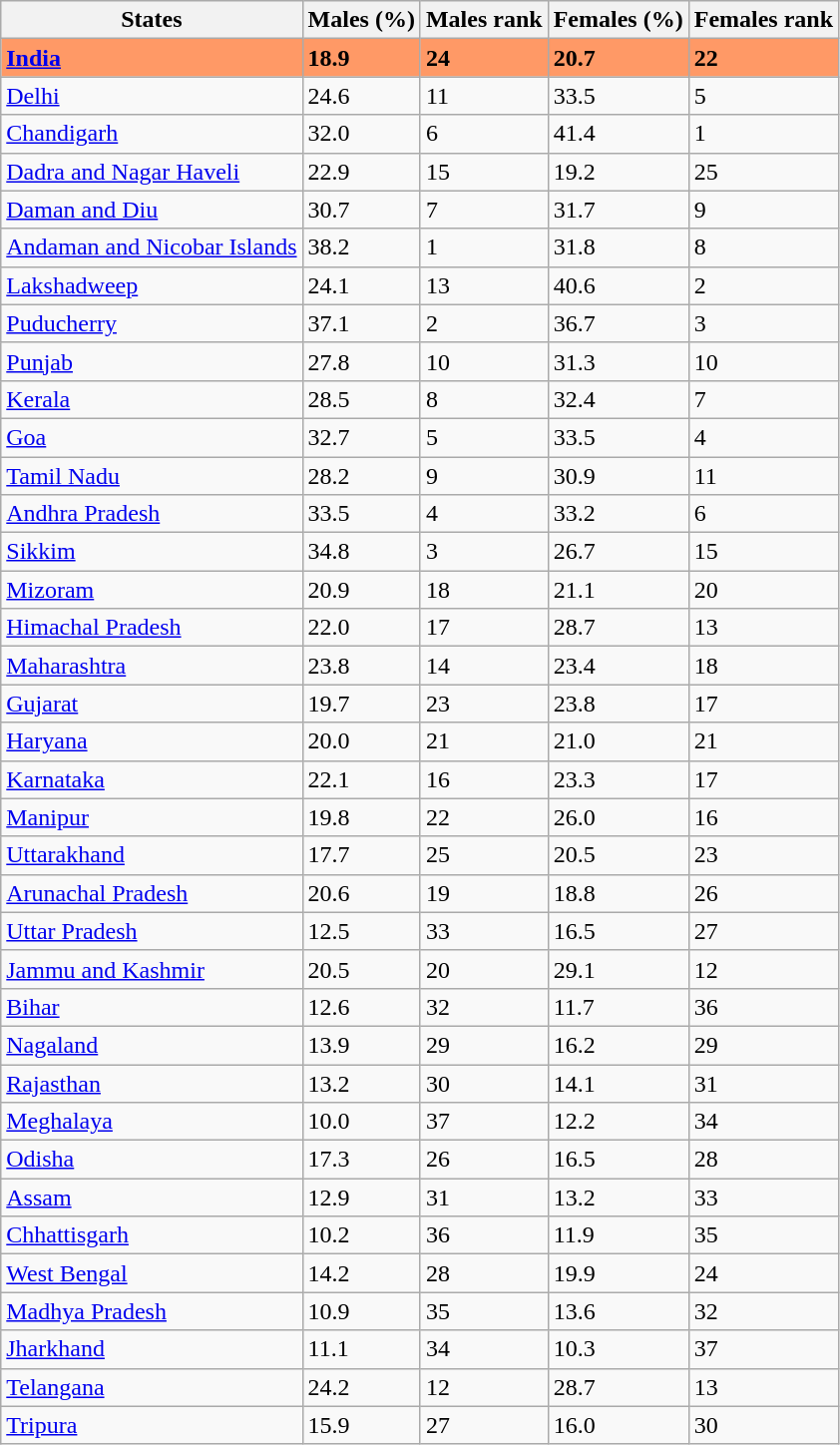<table class="wikitable sortable">
<tr>
<th>States</th>
<th>Males (%)</th>
<th>Males rank</th>
<th>Females (%)</th>
<th>Females rank</th>
</tr>
<tr>
<td style="background: #FF9966"><strong><a href='#'>India</a></strong></td>
<td style="background: #FF9966"><strong>18.9</strong></td>
<td style="background: #FF9966"><strong>24</strong></td>
<td style="background: #FF9966"><strong>20.7</strong></td>
<td style="background: #FF9966"><strong>22</strong></td>
</tr>
<tr>
<td><a href='#'>Delhi</a></td>
<td>24.6</td>
<td>11</td>
<td>33.5</td>
<td>5</td>
</tr>
<tr>
<td><a href='#'>Chandigarh</a></td>
<td>32.0</td>
<td>6</td>
<td>41.4</td>
<td>1</td>
</tr>
<tr>
<td><a href='#'>Dadra and Nagar Haveli</a></td>
<td>22.9</td>
<td>15</td>
<td>19.2</td>
<td>25</td>
</tr>
<tr>
<td><a href='#'>Daman and Diu</a></td>
<td>30.7</td>
<td>7</td>
<td>31.7</td>
<td>9</td>
</tr>
<tr>
<td><a href='#'>Andaman and Nicobar Islands</a></td>
<td>38.2</td>
<td>1</td>
<td>31.8</td>
<td>8</td>
</tr>
<tr>
<td><a href='#'>Lakshadweep</a></td>
<td>24.1</td>
<td>13</td>
<td>40.6</td>
<td>2</td>
</tr>
<tr>
<td><a href='#'>Puducherry</a></td>
<td>37.1</td>
<td>2</td>
<td>36.7</td>
<td>3</td>
</tr>
<tr>
<td><a href='#'>Punjab</a></td>
<td>27.8</td>
<td>10</td>
<td>31.3</td>
<td>10</td>
</tr>
<tr>
<td><a href='#'>Kerala</a></td>
<td>28.5</td>
<td>8</td>
<td>32.4</td>
<td>7</td>
</tr>
<tr>
<td><a href='#'>Goa</a></td>
<td>32.7</td>
<td>5</td>
<td>33.5</td>
<td>4</td>
</tr>
<tr>
<td><a href='#'>Tamil Nadu</a></td>
<td>28.2</td>
<td>9</td>
<td>30.9</td>
<td>11</td>
</tr>
<tr>
<td><a href='#'>Andhra Pradesh</a></td>
<td>33.5</td>
<td>4</td>
<td>33.2</td>
<td>6</td>
</tr>
<tr>
<td><a href='#'>Sikkim</a></td>
<td>34.8</td>
<td>3</td>
<td>26.7</td>
<td>15</td>
</tr>
<tr>
<td><a href='#'>Mizoram</a></td>
<td>20.9</td>
<td>18</td>
<td>21.1</td>
<td>20</td>
</tr>
<tr>
<td><a href='#'>Himachal Pradesh</a></td>
<td>22.0</td>
<td>17</td>
<td>28.7</td>
<td>13</td>
</tr>
<tr>
<td><a href='#'>Maharashtra</a></td>
<td>23.8</td>
<td>14</td>
<td>23.4</td>
<td>18</td>
</tr>
<tr>
<td><a href='#'>Gujarat</a></td>
<td>19.7</td>
<td>23</td>
<td>23.8</td>
<td>17</td>
</tr>
<tr>
<td><a href='#'>Haryana</a></td>
<td>20.0</td>
<td>21</td>
<td>21.0</td>
<td>21</td>
</tr>
<tr>
<td><a href='#'>Karnataka</a></td>
<td>22.1</td>
<td>16</td>
<td>23.3</td>
<td>17</td>
</tr>
<tr>
<td><a href='#'>Manipur</a></td>
<td>19.8</td>
<td>22</td>
<td>26.0</td>
<td>16</td>
</tr>
<tr>
<td><a href='#'>Uttarakhand</a></td>
<td>17.7</td>
<td>25</td>
<td>20.5</td>
<td>23</td>
</tr>
<tr>
<td><a href='#'>Arunachal Pradesh</a></td>
<td>20.6</td>
<td>19</td>
<td>18.8</td>
<td>26</td>
</tr>
<tr>
<td><a href='#'>Uttar Pradesh</a></td>
<td>12.5</td>
<td>33</td>
<td>16.5</td>
<td>27</td>
</tr>
<tr>
<td><a href='#'>Jammu and Kashmir</a></td>
<td>20.5</td>
<td>20</td>
<td>29.1</td>
<td>12</td>
</tr>
<tr>
<td><a href='#'>Bihar</a></td>
<td>12.6</td>
<td>32</td>
<td>11.7</td>
<td>36</td>
</tr>
<tr>
<td><a href='#'>Nagaland</a></td>
<td>13.9</td>
<td>29</td>
<td>16.2</td>
<td>29</td>
</tr>
<tr>
<td><a href='#'>Rajasthan</a></td>
<td>13.2</td>
<td>30</td>
<td>14.1</td>
<td>31</td>
</tr>
<tr>
<td><a href='#'>Meghalaya</a></td>
<td>10.0</td>
<td>37</td>
<td>12.2</td>
<td>34</td>
</tr>
<tr>
<td><a href='#'>Odisha</a></td>
<td>17.3</td>
<td>26</td>
<td>16.5</td>
<td>28</td>
</tr>
<tr>
<td><a href='#'>Assam</a></td>
<td>12.9</td>
<td>31</td>
<td>13.2</td>
<td>33</td>
</tr>
<tr>
<td><a href='#'>Chhattisgarh</a></td>
<td>10.2</td>
<td>36</td>
<td>11.9</td>
<td>35</td>
</tr>
<tr>
<td><a href='#'>West Bengal</a></td>
<td>14.2</td>
<td>28</td>
<td>19.9</td>
<td>24</td>
</tr>
<tr>
<td><a href='#'>Madhya Pradesh</a></td>
<td>10.9</td>
<td>35</td>
<td>13.6</td>
<td>32</td>
</tr>
<tr>
<td><a href='#'>Jharkhand</a></td>
<td>11.1</td>
<td>34</td>
<td>10.3</td>
<td>37</td>
</tr>
<tr>
<td><a href='#'>Telangana</a></td>
<td>24.2</td>
<td>12</td>
<td>28.7</td>
<td>13</td>
</tr>
<tr>
<td><a href='#'>Tripura</a></td>
<td>15.9</td>
<td>27</td>
<td>16.0</td>
<td>30</td>
</tr>
</table>
